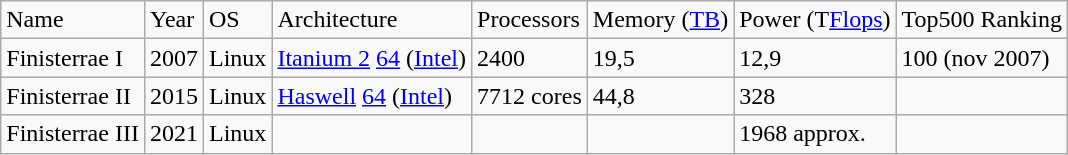<table class="wikitable">
<tr>
<td>Name</td>
<td>Year</td>
<td>OS</td>
<td>Architecture</td>
<td>Processors</td>
<td>Memory (<a href='#'>TB</a>)</td>
<td>Power (T<a href='#'>Flops</a>)</td>
<td>Top500 Ranking</td>
</tr>
<tr>
<td>Finisterrae I</td>
<td>2007</td>
<td>Linux</td>
<td><a href='#'>Itanium 2</a> <a href='#'>64</a> (<a href='#'>Intel</a>)</td>
<td>2400</td>
<td>19,5</td>
<td>12,9</td>
<td>100 (nov 2007)</td>
</tr>
<tr>
<td>Finisterrae II</td>
<td>2015</td>
<td>Linux</td>
<td><a href='#'>Haswell</a> <a href='#'>64</a> (<a href='#'>Intel</a>)</td>
<td>7712 cores</td>
<td>44,8</td>
<td>328</td>
<td></td>
</tr>
<tr>
<td>Finisterrae III</td>
<td>2021</td>
<td>Linux</td>
<td></td>
<td></td>
<td></td>
<td>1968 approx.</td>
<td></td>
</tr>
</table>
